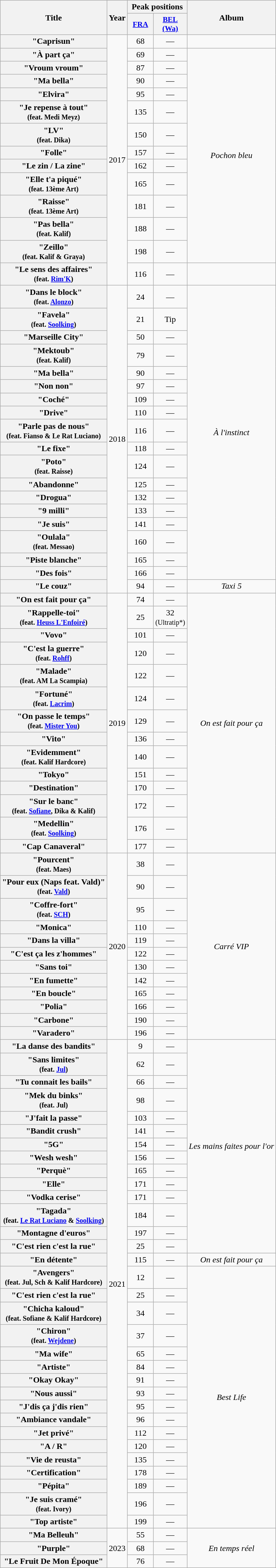<table class="wikitable plainrowheaders" style="text-align:center">
<tr>
<th scope="col" rowspan="2">Title</th>
<th scope="col" rowspan="2">Year</th>
<th scope="col" colspan="2">Peak positions</th>
<th scope="col" rowspan="2">Album</th>
</tr>
<tr>
<th scope="col" style="width:3em;font-size:90%;"><a href='#'>FRA</a><br></th>
<th scope="col" style="width:3em;font-size:90%;"><a href='#'>BEL <br>(Wa)</a><br></th>
</tr>
<tr>
<th scope="row">"Caprisun"</th>
<td rowspan=14>2017</td>
<td>68</td>
<td>—</td>
<td></td>
</tr>
<tr>
<th scope="row">"À part ça"</th>
<td>69</td>
<td>—</td>
<td rowspan=12><em>Pochon bleu</em></td>
</tr>
<tr>
<th scope="row">"Vroum vroum"</th>
<td>87</td>
<td>—</td>
</tr>
<tr>
<th scope="row">"Ma bella"</th>
<td>90</td>
<td>—</td>
</tr>
<tr>
<th scope="row">"Elvira"</th>
<td>95</td>
<td>—</td>
</tr>
<tr>
<th scope="row">"Je repense à tout"<br><small>(feat. Medi Meyz)</small></th>
<td>135</td>
<td>—</td>
</tr>
<tr>
<th scope="row">"LV"<br><small>(feat. Dika)</small></th>
<td>150</td>
<td>—</td>
</tr>
<tr>
<th scope="row">"Folle"</th>
<td>157</td>
<td>—</td>
</tr>
<tr>
<th scope="row">"Le zin / La zine"</th>
<td>162</td>
<td>—</td>
</tr>
<tr>
<th scope="row">"Elle t'a piqué" <br><small>(feat. 13ème Art)</small></th>
<td>165</td>
<td>—</td>
</tr>
<tr>
<th scope="row">"Raisse"<br><small>(feat. 13ème Art)</small></th>
<td>181</td>
<td>—</td>
</tr>
<tr>
<th scope="row">"Pas bella" <br><small>(feat. Kalif)</small></th>
<td>188</td>
<td>—</td>
</tr>
<tr>
<th scope="row">"Zeillo" <br><small>(feat. Kalif & Graya)</small></th>
<td>198</td>
<td>—</td>
</tr>
<tr>
<th scope="row">"Le sens des affaires" <br><small>(feat. <a href='#'>Rim'K</a>)</small></th>
<td>116</td>
<td>—</td>
<td></td>
</tr>
<tr>
<th scope="row">"Dans le block" <br><small>(feat. <a href='#'>Alonzo</a>)</small></th>
<td rowspan=19>2018</td>
<td>24</td>
<td>—</td>
<td rowspan=18><em>À l'instinct</em></td>
</tr>
<tr>
<th scope="row">"Favela" <br><small>(feat. <a href='#'>Soolking</a>)</small></th>
<td>21</td>
<td>Tip</td>
</tr>
<tr>
<th scope="row">"Marseille City"</th>
<td>50</td>
<td>—</td>
</tr>
<tr>
<th scope="row">"Mektoub" <br><small>(feat. Kalif)</small></th>
<td>79</td>
<td>—</td>
</tr>
<tr>
<th scope="row">"Ma bella"</th>
<td>90</td>
<td>—</td>
</tr>
<tr>
<th scope="row">"Non non"</th>
<td>97</td>
<td>—</td>
</tr>
<tr>
<th scope="row">"Coché"</th>
<td>109</td>
<td>—</td>
</tr>
<tr>
<th scope="row">"Drive"</th>
<td>110</td>
<td>—</td>
</tr>
<tr>
<th scope="row">"Parle pas de nous" <br><small>(feat. Fianso & Le Rat Luciano)</small></th>
<td>116</td>
<td>—</td>
</tr>
<tr>
<th scope="row">"Le fixe"</th>
<td>118</td>
<td>—</td>
</tr>
<tr>
<th scope="row">"Poto" <br><small>(feat. Raisse)</small></th>
<td>124</td>
<td>—</td>
</tr>
<tr>
<th scope="row">"Abandonne"</th>
<td>125</td>
<td>—</td>
</tr>
<tr>
<th scope="row">"Drogua"</th>
<td>132</td>
<td>—</td>
</tr>
<tr>
<th scope="row">"9 milli"</th>
<td>133</td>
<td>—</td>
</tr>
<tr>
<th scope="row">"Je suis"</th>
<td>141</td>
<td>—</td>
</tr>
<tr>
<th scope="row">"Oulala" <br><small>(feat. Messao)</small></th>
<td>160</td>
<td>—</td>
</tr>
<tr>
<th scope="row">"Piste blanche"</th>
<td>165</td>
<td>—</td>
</tr>
<tr>
<th scope="row">"Des fois"</th>
<td>166</td>
<td>—</td>
</tr>
<tr>
<th scope="row">"Le couz"</th>
<td>94</td>
<td>—</td>
<td><em>Taxi 5</em></td>
</tr>
<tr>
<th scope="row">"On est fait pour ça"</th>
<td rowspan=14>2019</td>
<td>74</td>
<td>—</td>
<td rowspan=14><em>On est fait pour ça</em></td>
</tr>
<tr>
<th scope="row">"Rappelle-toi" <br><small>(feat. <a href='#'>Heuss L'Enfoiré</a>)</small></th>
<td>25</td>
<td>32<br><small>(Ultratip*)</small></td>
</tr>
<tr>
<th scope="row">"Vovo"</th>
<td>101</td>
<td>—</td>
</tr>
<tr>
<th scope="row">"C'est la guerre" <br><small>(feat. <a href='#'>Rohff</a>)</small></th>
<td>120</td>
<td>—</td>
</tr>
<tr>
<th scope="row">"Malade" <br><small>(feat. AM La Scampia)</small></th>
<td>122</td>
<td>—</td>
</tr>
<tr>
<th scope="row">"Fortuné" <br><small>(feat. <a href='#'>Lacrim</a>)</small></th>
<td>124</td>
<td>—</td>
</tr>
<tr>
<th scope="row">"On passe le temps" <br><small>(feat. <a href='#'>Mister You</a>)</small></th>
<td>129</td>
<td>—</td>
</tr>
<tr>
<th scope="row">"Vito"</th>
<td>136</td>
<td>—</td>
</tr>
<tr>
<th scope="row">"Evidemment" <br><small>(feat. Kalif Hardcore)</small></th>
<td>140</td>
<td>—</td>
</tr>
<tr>
<th scope="row">"Tokyo"</th>
<td>151</td>
<td>—</td>
</tr>
<tr>
<th scope="row">"Destination"</th>
<td>170</td>
<td>—</td>
</tr>
<tr>
<th scope="row">"Sur le banc" <br><small>(feat. <a href='#'>Sofiane</a>, Dika & Kalif)</small></th>
<td>172</td>
<td>—</td>
</tr>
<tr>
<th scope="row">"Medellin" <br><small>(feat. <a href='#'>Soolking</a>)</small></th>
<td>176</td>
<td>—</td>
</tr>
<tr>
<th scope="row">"Cap Canaveral"</th>
<td>177</td>
<td>—</td>
</tr>
<tr>
<th scope="row">"Pourcent"<br><small>(feat. Maes)</small></th>
<td rowspan=12>2020</td>
<td>38</td>
<td>—</td>
<td rowspan=12><em>Carré VIP</em></td>
</tr>
<tr>
<th scope="row">"Pour eux (Naps feat. Vald)" <br><small>(feat. <a href='#'>Vald</a>)</small></th>
<td>90</td>
<td>—</td>
</tr>
<tr>
<th scope="row">"Coffre-fort"<br><small>(feat. <a href='#'>SCH</a>)</small></th>
<td>95</td>
<td>—</td>
</tr>
<tr>
<th scope="row">"Monica"</th>
<td>110</td>
<td>—</td>
</tr>
<tr>
<th scope="row">"Dans la villa"</th>
<td>119</td>
<td>—</td>
</tr>
<tr>
<th scope="row">"C'est ça les z'hommes"</th>
<td>122</td>
<td>—</td>
</tr>
<tr>
<th scope="row">"Sans toi"</th>
<td>130</td>
<td>—</td>
</tr>
<tr>
<th scope="row">"En fumette"</th>
<td>142</td>
<td>—</td>
</tr>
<tr>
<th scope="row">"En boucle"</th>
<td>165</td>
<td>—</td>
</tr>
<tr>
<th scope="row">"Polia"</th>
<td>166</td>
<td>—</td>
</tr>
<tr>
<th scope="row">"Carbone"</th>
<td>190</td>
<td>—</td>
</tr>
<tr>
<th scope="row">"Varadero"</th>
<td>196</td>
<td>—</td>
</tr>
<tr>
<th scope="row">"La danse des bandits"</th>
<td rowspan=32>2021</td>
<td>9</td>
<td>—</td>
<td rowspan=14><em>Les mains faites pour l'or</em></td>
</tr>
<tr>
<th scope="row">"Sans limites"<br><small>(feat. <a href='#'>Jul</a>)</small></th>
<td>62</td>
<td>—</td>
</tr>
<tr>
<th scope="row">"Tu connait les bails"</th>
<td>66</td>
<td>—</td>
</tr>
<tr>
<th scope="row">"Mek du binks"<br><small>(feat. Jul)</small></th>
<td>98</td>
<td>—</td>
</tr>
<tr>
<th scope="row">"J'fait la passe"</th>
<td>103</td>
<td>—</td>
</tr>
<tr>
<th scope="row">"Bandit crush"</th>
<td>141</td>
<td>—</td>
</tr>
<tr>
<th scope="row">"5G"</th>
<td>154</td>
<td>—</td>
</tr>
<tr>
<th scope="row">"Wesh wesh"</th>
<td>156</td>
<td>—</td>
</tr>
<tr>
<th scope="row">"Perquè"</th>
<td>165</td>
<td>—</td>
</tr>
<tr>
<th scope="row">"Elle"</th>
<td>171</td>
<td>—</td>
</tr>
<tr>
<th scope="row">"Vodka cerise"</th>
<td>171</td>
<td>—</td>
</tr>
<tr>
<th scope="row">"Tagada"<br><small>(feat. <a href='#'>Le Rat Luciano</a> & <a href='#'>Soolking</a>)</small></th>
<td>184</td>
<td>—</td>
</tr>
<tr>
<th scope="row">"Montagne d'euros"</th>
<td>197</td>
<td>—</td>
</tr>
<tr>
<th scope="row">"C'est rien c'est la rue"</th>
<td>25</td>
<td>—</td>
</tr>
<tr>
<th scope="row">"En détente"</th>
<td>115</td>
<td>—</td>
<td><em>On est fait pour ça</em></td>
</tr>
<tr>
<th scope="row">"Avengers"<br><small>(feat. Jul, Sch & Kalif Hardcore)</small></th>
<td>12</td>
<td>—</td>
<td rowspan=17><em>Best Life</em></td>
</tr>
<tr>
<th scope="row">"C'est rien c'est la rue"</th>
<td>25</td>
<td>—</td>
</tr>
<tr>
<th scope="row">"Chicha kaloud" <br><small>(feat. Sofiane & Kalif Hardcore)</small></th>
<td>34</td>
<td>—</td>
</tr>
<tr>
<th scope="row">"Chiron" <br><small>(feat. <a href='#'>Wejdene</a>)</small></th>
<td>37</td>
<td>—</td>
</tr>
<tr>
<th scope="row">"Ma wife"</th>
<td>65</td>
<td>—</td>
</tr>
<tr>
<th scope="row">"Artiste"</th>
<td>84</td>
<td>—</td>
</tr>
<tr>
<th scope="row">"Okay Okay"</th>
<td>91</td>
<td>—</td>
</tr>
<tr>
<th scope="row">"Nous aussi"</th>
<td>93</td>
<td>—</td>
</tr>
<tr>
<th scope="row">"J'dis ça j'dis rien"</th>
<td>95</td>
<td>—</td>
</tr>
<tr>
<th scope="row">"Ambiance vandale"</th>
<td>96</td>
<td>—</td>
</tr>
<tr>
<th scope="row">"Jet privé"</th>
<td>112</td>
<td>—</td>
</tr>
<tr>
<th scope="row">"A / R"</th>
<td>120</td>
<td>—</td>
</tr>
<tr>
<th scope="row">"Vie de reusta"</th>
<td>135</td>
<td>—</td>
</tr>
<tr>
<th scope="row">"Certification"</th>
<td>178</td>
<td>—</td>
</tr>
<tr>
<th scope="row">"Pépita"</th>
<td>189</td>
<td>—</td>
</tr>
<tr>
<th scope="row">"Je suis cramé" <br> <small>(feat. Ivory)</small></th>
<td>196</td>
<td>—</td>
</tr>
<tr>
<th scope="row">"Top artiste"</th>
<td>199</td>
<td>—</td>
</tr>
<tr>
<th scope="row">"Ma Belleuh"</th>
<td rowspan=3>2023</td>
<td>55</td>
<td>—</td>
<td rowspan=3><em>En temps réel</em></td>
</tr>
<tr>
<th scope="row">"Purple"</th>
<td>68</td>
<td>—</td>
</tr>
<tr>
<th scope="row">"Le Fruit De Mon Époque"</th>
<td>76</td>
<td>—</td>
</tr>
</table>
